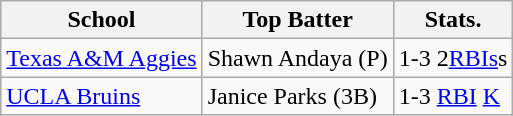<table class="wikitable">
<tr style="text-align:center; background:#f2f2f2;">
<th>School</th>
<th>Top Batter</th>
<th>Stats.</th>
</tr>
<tr>
<td><a href='#'>Texas A&M Aggies</a></td>
<td>Shawn Andaya (P)</td>
<td>1-3  2<a href='#'>RBIs</a>s</td>
</tr>
<tr>
<td><a href='#'>UCLA Bruins</a></td>
<td>Janice Parks (3B)</td>
<td>1-3  <a href='#'>RBI</a>  <a href='#'>K</a></td>
</tr>
</table>
